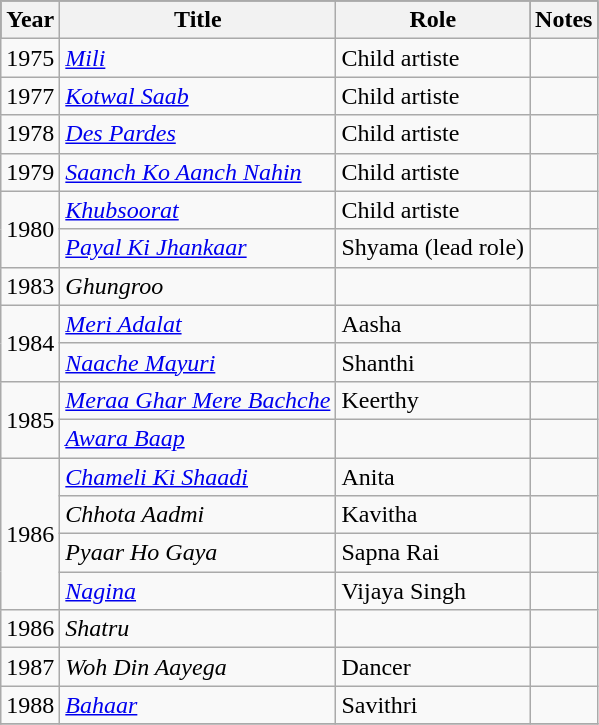<table class="wikitable sortable">
<tr style="background:#000;">
<th>Year</th>
<th>Title</th>
<th>Role</th>
<th>Notes</th>
</tr>
<tr>
<td>1975</td>
<td><em><a href='#'>Mili</a></em></td>
<td>Child artiste</td>
<td></td>
</tr>
<tr>
<td>1977</td>
<td><em><a href='#'>Kotwal Saab</a></em></td>
<td>Child artiste</td>
<td></td>
</tr>
<tr>
<td>1978</td>
<td><em><a href='#'>Des Pardes</a></em></td>
<td>Child artiste</td>
<td></td>
</tr>
<tr>
<td>1979</td>
<td><em><a href='#'>Saanch Ko Aanch Nahin</a></em></td>
<td>Child artiste</td>
<td></td>
</tr>
<tr>
<td rowspan="2">1980</td>
<td><em><a href='#'>Khubsoorat</a></em></td>
<td>Child artiste</td>
<td></td>
</tr>
<tr>
<td><em><a href='#'>Payal Ki Jhankaar</a></em></td>
<td>Shyama (lead role)</td>
<td></td>
</tr>
<tr>
<td>1983</td>
<td><em>Ghungroo</em></td>
<td></td>
<td></td>
</tr>
<tr>
<td rowspan="2">1984</td>
<td><em><a href='#'>Meri Adalat</a></em></td>
<td>Aasha</td>
<td></td>
</tr>
<tr>
<td><em><a href='#'>Naache Mayuri</a></em></td>
<td>Shanthi</td>
<td></td>
</tr>
<tr>
<td rowspan="2">1985</td>
<td><em><a href='#'>Meraa Ghar Mere Bachche</a></em></td>
<td>Keerthy</td>
<td></td>
</tr>
<tr>
<td><em><a href='#'>Awara Baap</a></em></td>
<td></td>
<td></td>
</tr>
<tr>
<td rowspan="4">1986</td>
<td><em><a href='#'>Chameli Ki Shaadi</a></em></td>
<td>Anita</td>
<td></td>
</tr>
<tr>
<td><em>Chhota Aadmi</em></td>
<td>Kavitha</td>
<td></td>
</tr>
<tr>
<td><em>Pyaar Ho Gaya</em></td>
<td>Sapna Rai</td>
<td></td>
</tr>
<tr>
<td><em><a href='#'>Nagina</a></em></td>
<td>Vijaya Singh</td>
<td></td>
</tr>
<tr>
<td>1986</td>
<td><em>Shatru</em></td>
<td></td>
<td></td>
</tr>
<tr>
<td>1987</td>
<td><em>Woh Din Aayega</em></td>
<td>Dancer</td>
<td></td>
</tr>
<tr>
<td>1988</td>
<td><em><a href='#'>Bahaar</a></em></td>
<td>Savithri</td>
<td></td>
</tr>
<tr>
</tr>
</table>
